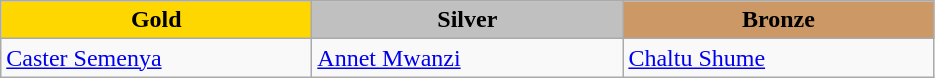<table class="wikitable" style="text-align:left">
<tr align="center">
<td width=200 bgcolor=gold><strong>Gold</strong></td>
<td width=200 bgcolor=silver><strong>Silver</strong></td>
<td width=200 bgcolor=CC9966><strong>Bronze</strong></td>
</tr>
<tr>
<td><a href='#'>Caster Semenya</a><br><em></em></td>
<td><a href='#'>Annet Mwanzi</a><br><em></em></td>
<td><a href='#'>Chaltu Shume</a><br><em></em></td>
</tr>
</table>
